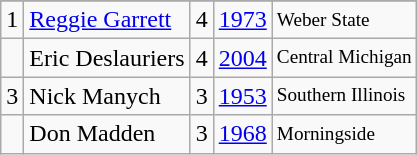<table class="wikitable">
<tr>
</tr>
<tr>
<td>1</td>
<td><a href='#'>Reggie Garrett</a></td>
<td>4</td>
<td><a href='#'>1973</a></td>
<td style="font-size:80%;">Weber State</td>
</tr>
<tr>
<td></td>
<td>Eric Deslauriers</td>
<td>4</td>
<td><a href='#'>2004</a></td>
<td style="font-size:80%;">Central Michigan</td>
</tr>
<tr>
<td>3</td>
<td>Nick Manych</td>
<td>3</td>
<td><a href='#'>1953</a></td>
<td style="font-size:80%;">Southern Illinois</td>
</tr>
<tr>
<td></td>
<td>Don Madden</td>
<td>3</td>
<td><a href='#'>1968</a></td>
<td style="font-size:80%;">Morningside</td>
</tr>
</table>
